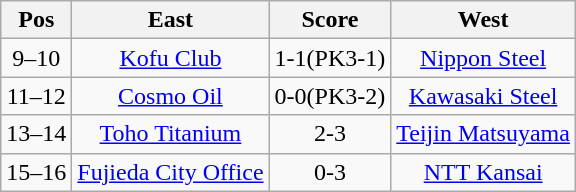<table class="wikitable" style="text-align: center;">
<tr>
<th>Pos</th>
<th>East</th>
<th>Score</th>
<th>West</th>
</tr>
<tr>
<td>9–10</td>
<td><a href='#'>Kofu Club</a></td>
<td>1-1(PK3-1)</td>
<td><a href='#'>Nippon Steel</a></td>
</tr>
<tr>
<td>11–12</td>
<td><a href='#'>Cosmo Oil</a></td>
<td>0-0(PK3-2)</td>
<td><a href='#'>Kawasaki Steel</a></td>
</tr>
<tr>
<td>13–14</td>
<td><a href='#'>Toho Titanium</a></td>
<td>2-3</td>
<td><a href='#'>Teijin Matsuyama</a></td>
</tr>
<tr>
<td>15–16</td>
<td><a href='#'>Fujieda City Office</a></td>
<td>0-3</td>
<td><a href='#'>NTT Kansai</a></td>
</tr>
</table>
